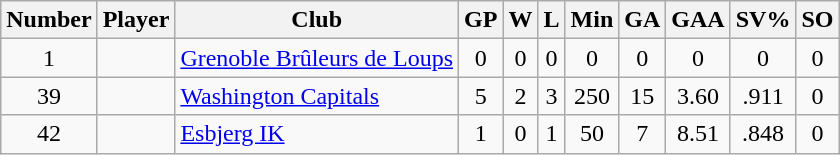<table class="wikitable sortable" style="text-align: center;">
<tr>
<th>Number</th>
<th>Player</th>
<th>Club</th>
<th>GP</th>
<th>W</th>
<th>L</th>
<th>Min</th>
<th>GA</th>
<th>GAA</th>
<th>SV%</th>
<th>SO</th>
</tr>
<tr>
<td>1</td>
<td align="left"></td>
<td align="left"><a href='#'>Grenoble Brûleurs de Loups</a></td>
<td>0</td>
<td>0</td>
<td>0</td>
<td>0</td>
<td>0</td>
<td>0</td>
<td>0</td>
<td>0</td>
</tr>
<tr>
<td>39</td>
<td align="left"></td>
<td align="left"><a href='#'>Washington Capitals</a></td>
<td>5</td>
<td>2</td>
<td>3</td>
<td>250</td>
<td>15</td>
<td>3.60</td>
<td>.911</td>
<td>0</td>
</tr>
<tr>
<td>42</td>
<td align="left"></td>
<td align="left"><a href='#'>Esbjerg IK</a></td>
<td>1</td>
<td>0</td>
<td>1</td>
<td>50</td>
<td>7</td>
<td>8.51</td>
<td>.848</td>
<td>0</td>
</tr>
</table>
